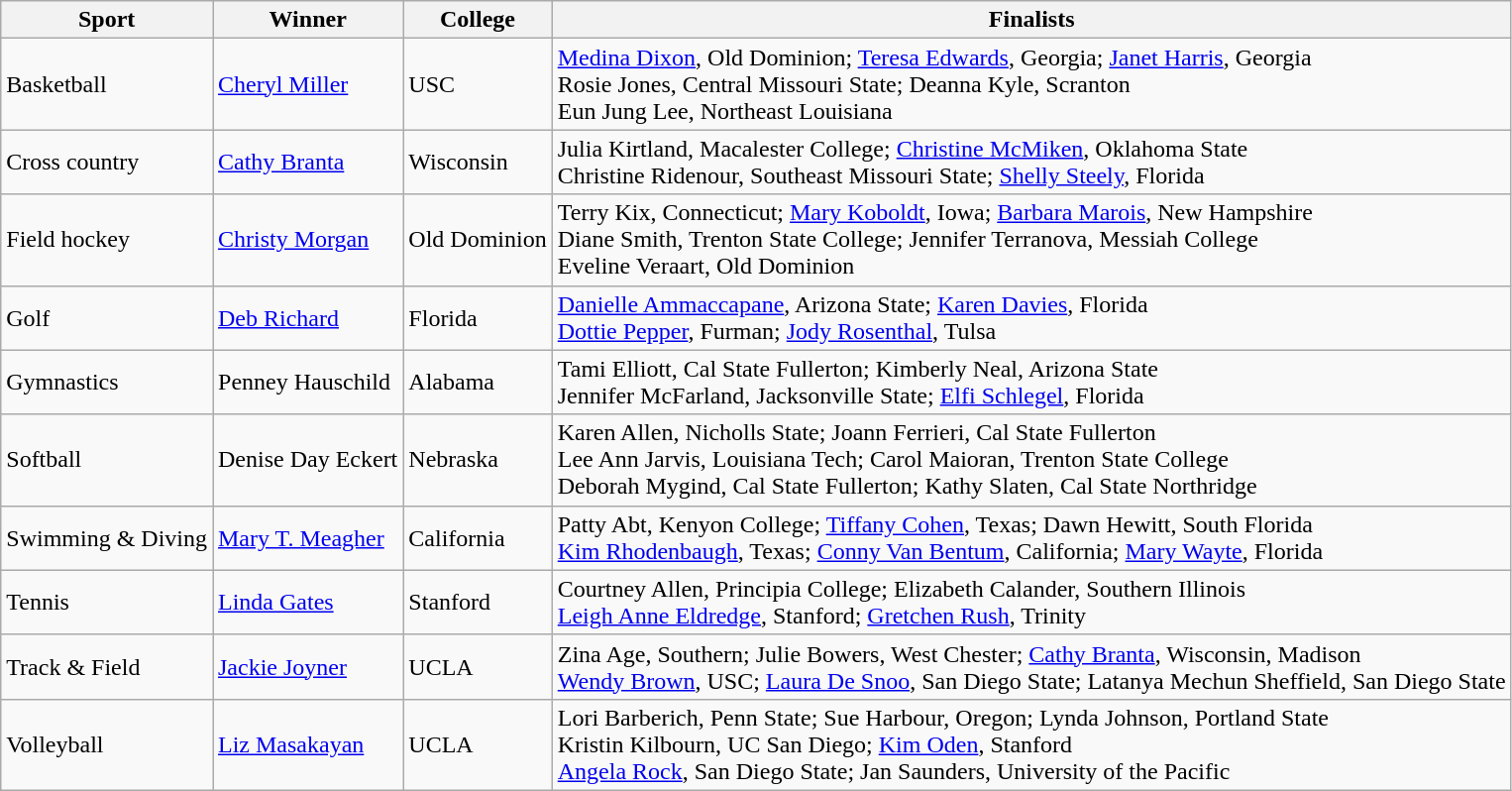<table class="wikitable">
<tr>
<th>Sport</th>
<th>Winner</th>
<th>College</th>
<th>Finalists</th>
</tr>
<tr>
<td>Basketball</td>
<td><a href='#'>Cheryl Miller</a></td>
<td>USC</td>
<td><a href='#'>Medina Dixon</a>, Old Dominion; <a href='#'>Teresa Edwards</a>, Georgia; <a href='#'>Janet Harris</a>, Georgia<br>Rosie Jones, Central Missouri State; Deanna Kyle, Scranton<br>Eun Jung Lee, Northeast Louisiana</td>
</tr>
<tr>
<td>Cross country</td>
<td><a href='#'>Cathy Branta</a></td>
<td>Wisconsin</td>
<td>Julia Kirtland, Macalester College; <a href='#'>Christine McMiken</a>, Oklahoma State<br>Christine Ridenour, Southeast Missouri State; <a href='#'>Shelly Steely</a>, Florida</td>
</tr>
<tr>
<td>Field hockey</td>
<td><a href='#'>Christy Morgan</a></td>
<td>Old Dominion</td>
<td>Terry Kix, Connecticut; <a href='#'>Mary Koboldt</a>, Iowa; <a href='#'>Barbara Marois</a>, New Hampshire<br>Diane Smith, Trenton State College; Jennifer Terranova, Messiah College<br>Eveline Veraart, Old Dominion</td>
</tr>
<tr>
<td>Golf</td>
<td><a href='#'>Deb Richard</a></td>
<td>Florida</td>
<td><a href='#'>Danielle Ammaccapane</a>, Arizona State; <a href='#'>Karen Davies</a>, Florida<br><a href='#'>Dottie Pepper</a>, Furman; <a href='#'>Jody Rosenthal</a>, Tulsa</td>
</tr>
<tr>
<td>Gymnastics</td>
<td>Penney Hauschild</td>
<td>Alabama</td>
<td>Tami Elliott, Cal State Fullerton; Kimberly Neal, Arizona State<br>Jennifer McFarland, Jacksonville State; <a href='#'>Elfi Schlegel</a>, Florida</td>
</tr>
<tr>
<td>Softball</td>
<td>Denise Day Eckert</td>
<td>Nebraska</td>
<td>Karen Allen, Nicholls State; Joann Ferrieri, Cal State Fullerton<br>Lee Ann Jarvis, Louisiana Tech; Carol Maioran, Trenton State College<br>Deborah Mygind, Cal State Fullerton; Kathy Slaten, Cal State Northridge</td>
</tr>
<tr>
<td>Swimming & Diving</td>
<td><a href='#'>Mary T. Meagher</a></td>
<td>California</td>
<td>Patty Abt, Kenyon College; <a href='#'>Tiffany Cohen</a>, Texas; Dawn Hewitt, South Florida<br><a href='#'>Kim Rhodenbaugh</a>, Texas; <a href='#'>Conny Van Bentum</a>, California; <a href='#'>Mary Wayte</a>, Florida</td>
</tr>
<tr>
<td>Tennis</td>
<td><a href='#'>Linda Gates</a></td>
<td>Stanford</td>
<td>Courtney Allen, Principia College; Elizabeth Calander, Southern Illinois <br><a href='#'>Leigh Anne Eldredge</a>, Stanford; <a href='#'>Gretchen Rush</a>, Trinity</td>
</tr>
<tr>
<td>Track & Field</td>
<td><a href='#'>Jackie Joyner</a></td>
<td>UCLA</td>
<td>Zina Age, Southern; Julie Bowers, West Chester; <a href='#'>Cathy Branta</a>, Wisconsin, Madison<br><a href='#'>Wendy Brown</a>, USC; <a href='#'>Laura De Snoo</a>, San Diego State; Latanya Mechun Sheffield, San Diego State</td>
</tr>
<tr>
<td>Volleyball</td>
<td><a href='#'>Liz Masakayan</a></td>
<td>UCLA</td>
<td>Lori Barberich, Penn State; Sue Harbour, Oregon; Lynda Johnson, Portland State<br>Kristin Kilbourn, UC San Diego; <a href='#'>Kim Oden</a>, Stanford<br><a href='#'>Angela Rock</a>, San Diego State; Jan Saunders, University of the Pacific</td>
</tr>
</table>
